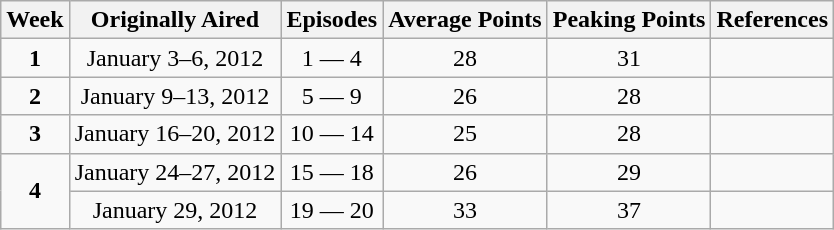<table class="wikitable" style="text-align:center;">
<tr>
<th>Week</th>
<th>Originally Aired</th>
<th>Episodes</th>
<th>Average Points</th>
<th>Peaking Points</th>
<th>References</th>
</tr>
<tr>
<td><strong>1</strong></td>
<td>January 3–6, 2012</td>
<td>1 — 4</td>
<td>28</td>
<td>31</td>
<td></td>
</tr>
<tr>
<td><strong>2</strong></td>
<td>January 9–13, 2012</td>
<td>5 — 9</td>
<td>26</td>
<td>28</td>
<td></td>
</tr>
<tr>
<td><strong>3</strong></td>
<td>January 16–20, 2012</td>
<td>10 — 14</td>
<td>25</td>
<td>28</td>
<td></td>
</tr>
<tr>
<td rowspan=2><strong>4</strong></td>
<td>January 24–27, 2012</td>
<td>15 — 18</td>
<td>26</td>
<td>29</td>
<td></td>
</tr>
<tr>
<td>January 29, 2012</td>
<td>19 — 20</td>
<td>33</td>
<td>37</td>
<td></td>
</tr>
</table>
